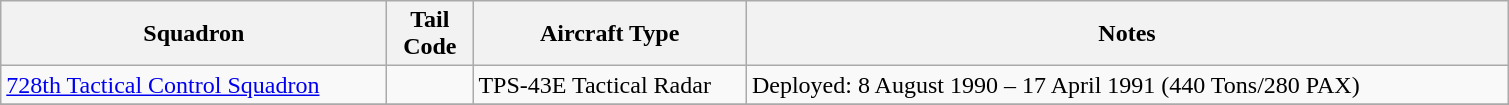<table class="wikitable">
<tr>
<th scope="col" width="250">Squadron</th>
<th scope="col" width="50">Tail Code</th>
<th scope="col" width="175">Aircraft Type</th>
<th scope="col" width="500">Notes</th>
</tr>
<tr valign="top">
<td><a href='#'>728th Tactical Control Squadron</a></td>
<td></td>
<td>TPS-43E Tactical Radar</td>
<td>Deployed: 8 August 1990 – 17 April 1991 (440 Tons/280 PAX)</td>
</tr>
<tr>
</tr>
</table>
